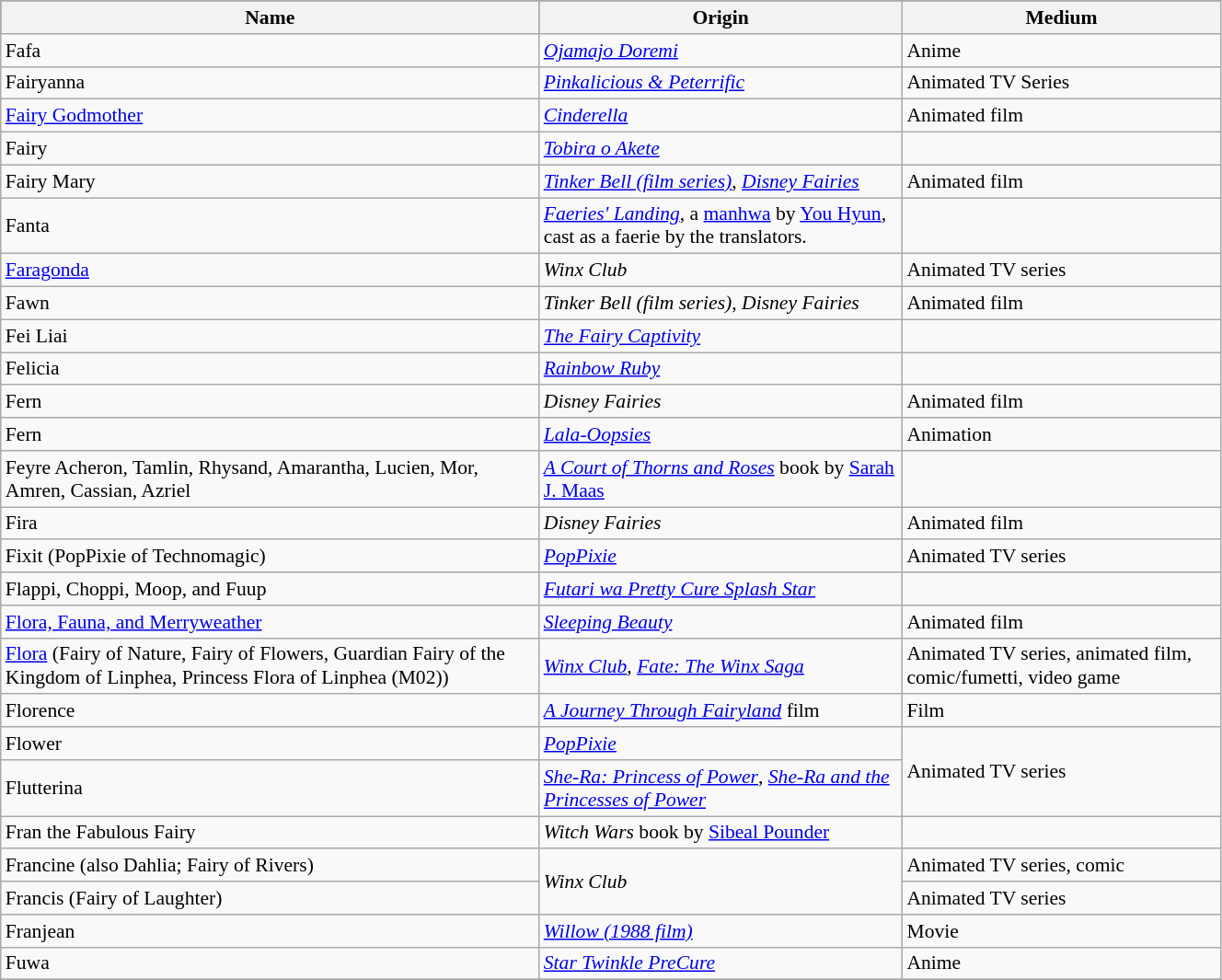<table class="wikitable sortable" style="width:70%; font-size:90%;">
<tr style="background:#115a6c;">
<th>Name</th>
<th>Origin</th>
<th>Medium</th>
</tr>
<tr>
<td>Fafa</td>
<td><em><a href='#'>Ojamajo Doremi</a></em></td>
<td>Anime</td>
</tr>
<tr>
<td>Fairyanna</td>
<td><em><a href='#'>Pinkalicious & Peterrific</a> </em></td>
<td>Animated TV Series</td>
</tr>
<tr>
<td><a href='#'>Fairy Godmother</a></td>
<td><em><a href='#'>Cinderella</a></em></td>
<td>Animated film</td>
</tr>
<tr>
<td>Fairy</td>
<td><em><a href='#'>Tobira o Akete</a></em></td>
<td></td>
</tr>
<tr>
<td>Fairy Mary</td>
<td><em><a href='#'>Tinker Bell (film series)</a></em>, <em><a href='#'>Disney Fairies</a></em></td>
<td>Animated film</td>
</tr>
<tr>
<td>Fanta</td>
<td><em><a href='#'>Faeries' Landing</a></em>, a <a href='#'>manhwa</a> by <a href='#'>You Hyun</a>, cast as a faerie by the translators.</td>
<td></td>
</tr>
<tr>
<td><a href='#'>Faragonda</a></td>
<td><em>Winx Club</em></td>
<td>Animated TV series</td>
</tr>
<tr>
<td>Fawn</td>
<td><em>Tinker Bell (film series)</em>, <em>Disney Fairies</em></td>
<td>Animated film</td>
</tr>
<tr>
<td>Fei Liai</td>
<td><em><a href='#'>The Fairy Captivity</a></em></td>
<td></td>
</tr>
<tr>
<td>Felicia</td>
<td><em><a href='#'>Rainbow Ruby</a></em></td>
<td></td>
</tr>
<tr>
<td>Fern</td>
<td><em>Disney Fairies</em></td>
<td>Animated film</td>
</tr>
<tr>
<td>Fern</td>
<td><em><a href='#'>Lala-Oopsies</a></em></td>
<td>Animation</td>
</tr>
<tr>
<td>Feyre Acheron, Tamlin, Rhysand, Amarantha, Lucien, Mor, Amren, Cassian, Azriel</td>
<td><em><a href='#'>A Court of Thorns and Roses</a></em> book by <a href='#'>Sarah J. Maas</a></td>
<td></td>
</tr>
<tr>
<td>Fira</td>
<td><em>Disney Fairies</em></td>
<td>Animated film</td>
</tr>
<tr>
<td>Fixit (PopPixie of Technomagic)</td>
<td><em><a href='#'>PopPixie</a></em></td>
<td>Animated TV series</td>
</tr>
<tr>
<td>Flappi, Choppi, Moop, and Fuup</td>
<td><em><a href='#'>Futari wa Pretty Cure Splash Star</a></em></td>
<td></td>
</tr>
<tr>
<td><a href='#'>Flora, Fauna, and Merryweather</a></td>
<td><em><a href='#'>Sleeping Beauty</a></em></td>
<td>Animated film</td>
</tr>
<tr>
<td><a href='#'>Flora</a> (Fairy of Nature, Fairy of Flowers, Guardian Fairy of the Kingdom of Linphea, Princess Flora of Linphea (M02))</td>
<td><em><a href='#'>Winx Club</a></em>, <em><a href='#'>Fate: The Winx Saga</a></em></td>
<td>Animated TV series, animated film, comic/fumetti, video game</td>
</tr>
<tr>
<td>Florence</td>
<td><em><a href='#'>A Journey Through Fairyland</a></em> film</td>
<td>Film</td>
</tr>
<tr>
<td>Flower</td>
<td><em><a href='#'>PopPixie</a></em></td>
<td rowspan="2">Animated TV series</td>
</tr>
<tr>
<td>Flutterina</td>
<td><em><a href='#'>She-Ra: Princess of Power</a></em>, <em><a href='#'>She-Ra and the Princesses of Power</a></em></td>
</tr>
<tr>
<td>Fran the Fabulous Fairy</td>
<td><em>Witch Wars</em> book by <a href='#'>Sibeal Pounder</a></td>
<td></td>
</tr>
<tr>
<td>Francine (also Dahlia; Fairy of Rivers)</td>
<td rowspan="2"><em>Winx Club</em></td>
<td>Animated TV series, comic</td>
</tr>
<tr>
<td>Francis (Fairy of Laughter)</td>
<td>Animated TV series</td>
</tr>
<tr>
<td>Franjean</td>
<td><em><a href='#'>Willow (1988 film)</a></em></td>
<td>Movie</td>
</tr>
<tr>
<td>Fuwa</td>
<td><em><a href='#'>Star Twinkle PreCure</a></em></td>
<td>Anime</td>
</tr>
<tr>
</tr>
</table>
